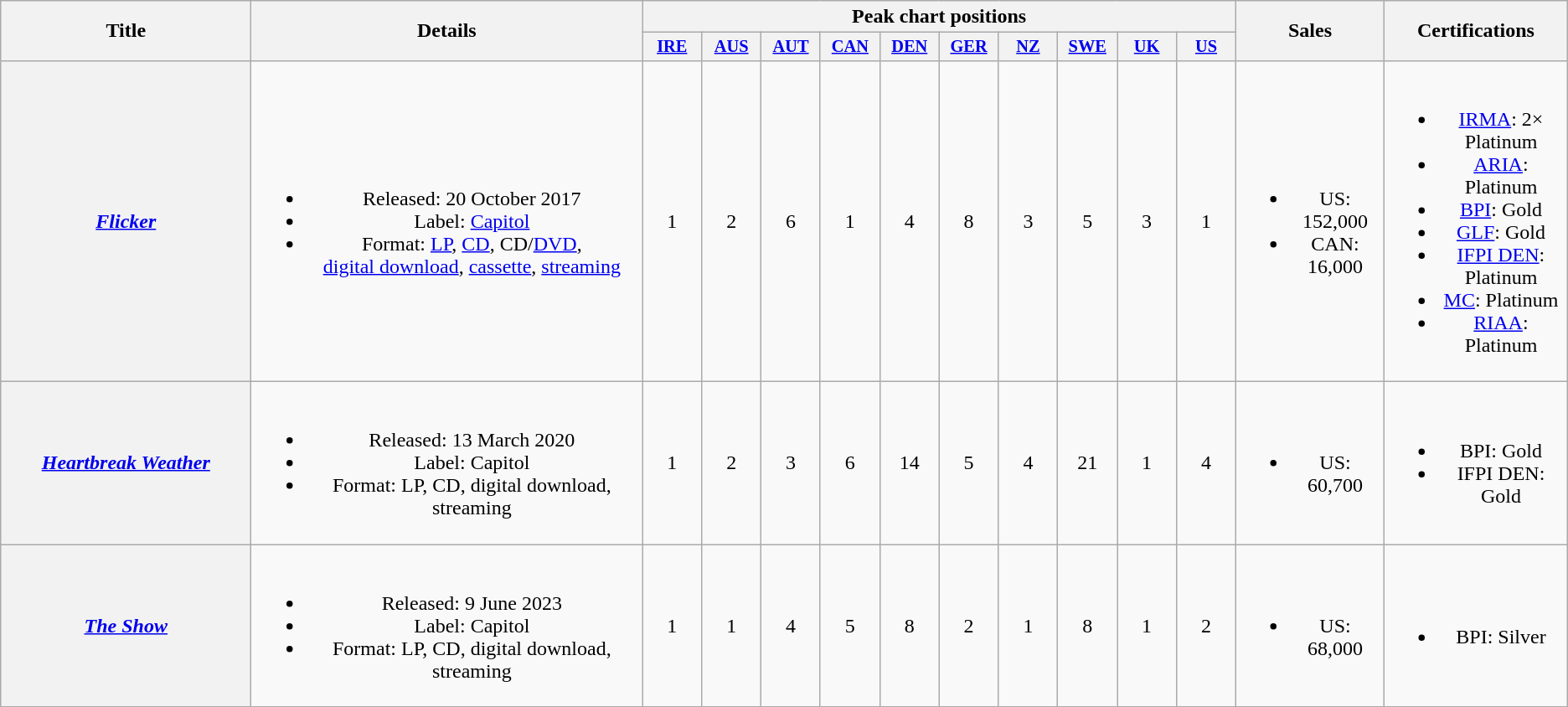<table class="wikitable plainrowheaders" style="text-align:center">
<tr>
<th scope="col" rowspan="2" style="width:12em;">Title</th>
<th scope="col" rowspan="2" style="width:19em;">Details</th>
<th scope="col" colspan="10">Peak chart positions</th>
<th scope="col" rowspan="2">Sales</th>
<th scope="col" rowspan="2">Certifications</th>
</tr>
<tr>
<th scope="col" style="width:3em;font-size:85%;"><a href='#'>IRE</a><br></th>
<th scope="col" style="width:3em;font-size:85%;"><a href='#'>AUS</a><br></th>
<th scope="col" style="width:3em;font-size:85%;"><a href='#'>AUT</a><br></th>
<th scope="col" style="width:3em;font-size:85%;"><a href='#'>CAN</a><br></th>
<th scope="col" style="width:3em;font-size:85%;"><a href='#'>DEN</a><br></th>
<th scope="col" style="width:3em;font-size:85%;"><a href='#'>GER</a><br></th>
<th scope="col" style="width:3em;font-size:85%;"><a href='#'>NZ</a><br></th>
<th scope="col" style="width:3em;font-size:85%;"><a href='#'>SWE</a><br></th>
<th scope="col" style="width:3em;font-size:85%;"><a href='#'>UK</a><br></th>
<th scope="col" style="width:3em;font-size:85%;"><a href='#'>US</a><br></th>
</tr>
<tr>
<th scope="row"><em><a href='#'>Flicker</a></em></th>
<td><br><ul><li>Released: 20 October 2017</li><li>Label: <a href='#'>Capitol</a></li><li>Format: <a href='#'>LP</a>, <a href='#'>CD</a>, CD/<a href='#'>DVD</a>,<br><a href='#'>digital download</a>, <a href='#'>cassette</a>, <a href='#'>streaming</a></li></ul></td>
<td>1</td>
<td>2</td>
<td>6</td>
<td>1</td>
<td>4</td>
<td>8</td>
<td>3</td>
<td>5</td>
<td>3</td>
<td>1</td>
<td><br><ul><li>US: 152,000</li><li>CAN: 16,000</li></ul></td>
<td><br><ul><li><a href='#'>IRMA</a>: 2× Platinum</li><li><a href='#'>ARIA</a>: Platinum</li><li><a href='#'>BPI</a>: Gold</li><li><a href='#'>GLF</a>: Gold</li><li><a href='#'>IFPI DEN</a>: Platinum</li><li><a href='#'>MC</a>: Platinum</li><li><a href='#'>RIAA</a>: Platinum</li></ul></td>
</tr>
<tr>
<th scope="row"><em><a href='#'>Heartbreak Weather</a></em></th>
<td><br><ul><li>Released: 13 March 2020</li><li>Label: Capitol</li><li>Format: LP, CD, digital download, streaming</li></ul></td>
<td>1</td>
<td>2</td>
<td>3</td>
<td>6</td>
<td>14</td>
<td>5</td>
<td>4</td>
<td>21</td>
<td>1</td>
<td>4</td>
<td><br><ul><li>US: 60,700</li></ul></td>
<td><br><ul><li>BPI: Gold</li><li>IFPI DEN: Gold</li></ul></td>
</tr>
<tr>
<th scope="row"><em><a href='#'>The Show</a></em></th>
<td><br><ul><li>Released: 9 June 2023</li><li>Label: Capitol</li><li>Format: LP, CD, digital download, streaming</li></ul></td>
<td>1</td>
<td>1</td>
<td>4</td>
<td>5</td>
<td>8</td>
<td>2</td>
<td>1</td>
<td>8</td>
<td>1</td>
<td>2</td>
<td><br><ul><li>US: 68,000</li></ul></td>
<td><br><ul><li>BPI: Silver</li></ul></td>
</tr>
</table>
